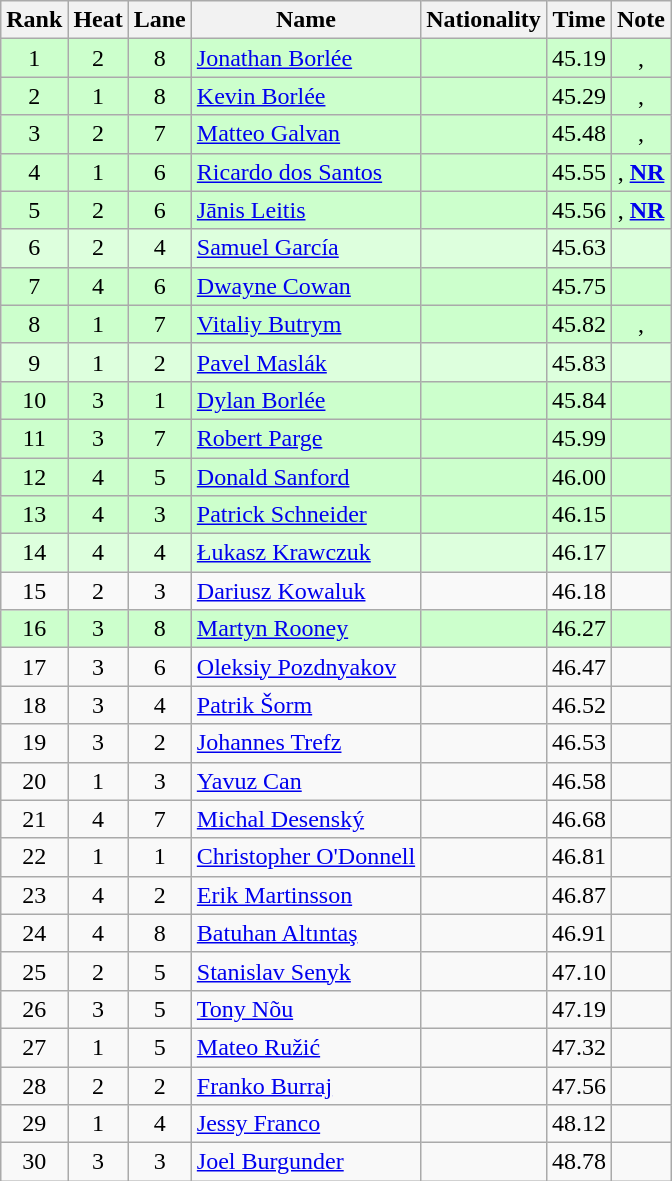<table class="wikitable sortable" style="text-align:center">
<tr>
<th>Rank</th>
<th>Heat</th>
<th>Lane</th>
<th>Name</th>
<th>Nationality</th>
<th>Time</th>
<th>Note</th>
</tr>
<tr bgcolor=ccffcc>
<td>1</td>
<td>2</td>
<td>8</td>
<td align=left><a href='#'>Jonathan Borlée</a></td>
<td align=left></td>
<td>45.19</td>
<td>, </td>
</tr>
<tr bgcolor=ccffcc>
<td>2</td>
<td>1</td>
<td>8</td>
<td align=left><a href='#'>Kevin Borlée</a></td>
<td align=left></td>
<td>45.29</td>
<td>, </td>
</tr>
<tr bgcolor=ccffcc>
<td>3</td>
<td>2</td>
<td>7</td>
<td align=left><a href='#'>Matteo Galvan</a></td>
<td align=left></td>
<td>45.48</td>
<td>, </td>
</tr>
<tr bgcolor=ccffcc>
<td>4</td>
<td>1</td>
<td>6</td>
<td align=left><a href='#'>Ricardo dos Santos</a></td>
<td align=left></td>
<td>45.55</td>
<td>, <strong><a href='#'>NR</a></strong></td>
</tr>
<tr bgcolor=ccffcc>
<td>5</td>
<td>2</td>
<td>6</td>
<td align=left><a href='#'>Jānis Leitis</a></td>
<td align=left></td>
<td>45.56</td>
<td>, <strong><a href='#'>NR</a></strong></td>
</tr>
<tr bgcolor=ddffdd>
<td>6</td>
<td>2</td>
<td>4</td>
<td align=left><a href='#'>Samuel García</a></td>
<td align=left></td>
<td>45.63</td>
<td></td>
</tr>
<tr bgcolor=ccffcc>
<td>7</td>
<td>4</td>
<td>6</td>
<td align=left><a href='#'>Dwayne Cowan</a></td>
<td align=left></td>
<td>45.75</td>
<td></td>
</tr>
<tr bgcolor=ccffcc>
<td>8</td>
<td>1</td>
<td>7</td>
<td align=left><a href='#'>Vitaliy Butrym</a></td>
<td align=left></td>
<td>45.82</td>
<td>, </td>
</tr>
<tr bgcolor=ddffdd>
<td>9</td>
<td>1</td>
<td>2</td>
<td align=left><a href='#'>Pavel Maslák</a></td>
<td align=left></td>
<td>45.83</td>
<td></td>
</tr>
<tr bgcolor=ccffcc>
<td>10</td>
<td>3</td>
<td>1</td>
<td align=left><a href='#'>Dylan Borlée</a></td>
<td align=left></td>
<td>45.84</td>
<td></td>
</tr>
<tr bgcolor=ccffcc>
<td>11</td>
<td>3</td>
<td>7</td>
<td align=left><a href='#'>Robert Parge</a></td>
<td align=left></td>
<td>45.99</td>
<td></td>
</tr>
<tr bgcolor=ccffcc>
<td>12</td>
<td>4</td>
<td>5</td>
<td align=left><a href='#'>Donald Sanford</a></td>
<td align=left></td>
<td>46.00</td>
<td></td>
</tr>
<tr bgcolor=ccffcc>
<td>13</td>
<td>4</td>
<td>3</td>
<td align=left><a href='#'>Patrick Schneider</a></td>
<td align=left></td>
<td>46.15</td>
<td></td>
</tr>
<tr bgcolor=ddffdd>
<td>14</td>
<td>4</td>
<td>4</td>
<td align=left><a href='#'>Łukasz Krawczuk</a></td>
<td align=left></td>
<td>46.17</td>
<td></td>
</tr>
<tr>
<td>15</td>
<td>2</td>
<td>3</td>
<td align=left><a href='#'>Dariusz Kowaluk</a></td>
<td align=left></td>
<td>46.18</td>
<td></td>
</tr>
<tr bgcolor=ccffcc>
<td>16</td>
<td>3</td>
<td>8</td>
<td align=left><a href='#'>Martyn Rooney</a></td>
<td align=left></td>
<td>46.27</td>
<td></td>
</tr>
<tr>
<td>17</td>
<td>3</td>
<td>6</td>
<td align=left><a href='#'>Oleksiy Pozdnyakov</a></td>
<td align=left></td>
<td>46.47</td>
<td></td>
</tr>
<tr>
<td>18</td>
<td>3</td>
<td>4</td>
<td align=left><a href='#'>Patrik Šorm</a></td>
<td align=left></td>
<td>46.52</td>
<td></td>
</tr>
<tr>
<td>19</td>
<td>3</td>
<td>2</td>
<td align=left><a href='#'>Johannes Trefz</a></td>
<td align=left></td>
<td>46.53</td>
<td></td>
</tr>
<tr>
<td>20</td>
<td>1</td>
<td>3</td>
<td align=left><a href='#'>Yavuz Can</a></td>
<td align=left></td>
<td>46.58</td>
<td></td>
</tr>
<tr>
<td>21</td>
<td>4</td>
<td>7</td>
<td align=left><a href='#'>Michal Desenský</a></td>
<td align=left></td>
<td>46.68</td>
<td></td>
</tr>
<tr>
<td>22</td>
<td>1</td>
<td>1</td>
<td align=left><a href='#'>Christopher O'Donnell</a></td>
<td align=left></td>
<td>46.81</td>
<td></td>
</tr>
<tr>
<td>23</td>
<td>4</td>
<td>2</td>
<td align=left><a href='#'>Erik Martinsson</a></td>
<td align=left></td>
<td>46.87</td>
<td></td>
</tr>
<tr>
<td>24</td>
<td>4</td>
<td>8</td>
<td align=left><a href='#'>Batuhan Altıntaş</a></td>
<td align=left></td>
<td>46.91</td>
<td></td>
</tr>
<tr>
<td>25</td>
<td>2</td>
<td>5</td>
<td align=left><a href='#'>Stanislav Senyk</a></td>
<td align=left></td>
<td>47.10</td>
<td></td>
</tr>
<tr>
<td>26</td>
<td>3</td>
<td>5</td>
<td align=left><a href='#'>Tony Nõu</a></td>
<td align=left></td>
<td>47.19</td>
<td></td>
</tr>
<tr>
<td>27</td>
<td>1</td>
<td>5</td>
<td align=left><a href='#'>Mateo Ružić</a></td>
<td align=left></td>
<td>47.32</td>
<td></td>
</tr>
<tr>
<td>28</td>
<td>2</td>
<td>2</td>
<td align=left><a href='#'>Franko Burraj</a></td>
<td align=left></td>
<td>47.56</td>
<td></td>
</tr>
<tr>
<td>29</td>
<td>1</td>
<td>4</td>
<td align=left><a href='#'>Jessy Franco</a></td>
<td align=left></td>
<td>48.12</td>
<td></td>
</tr>
<tr>
<td>30</td>
<td>3</td>
<td>3</td>
<td align=left><a href='#'>Joel Burgunder</a></td>
<td align=left></td>
<td>48.78</td>
<td></td>
</tr>
</table>
